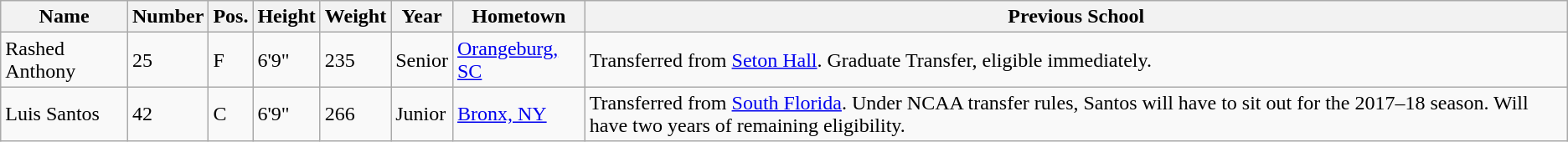<table class="wikitable sortable" border="1">
<tr>
<th>Name</th>
<th>Number</th>
<th>Pos.</th>
<th>Height</th>
<th>Weight</th>
<th>Year</th>
<th>Hometown</th>
<th class="unsortable">Previous School</th>
</tr>
<tr>
<td>Rashed Anthony</td>
<td>25</td>
<td>F</td>
<td>6'9"</td>
<td>235</td>
<td>Senior</td>
<td><a href='#'>Orangeburg, SC</a></td>
<td>Transferred from <a href='#'>Seton Hall</a>. Graduate Transfer, eligible immediately.</td>
</tr>
<tr>
<td>Luis Santos</td>
<td>42</td>
<td>C</td>
<td>6'9"</td>
<td>266</td>
<td>Junior</td>
<td><a href='#'>Bronx, NY</a></td>
<td>Transferred from <a href='#'>South Florida</a>. Under NCAA transfer rules, Santos will have to sit out for the 2017–18 season. Will have two years of remaining eligibility.</td>
</tr>
</table>
